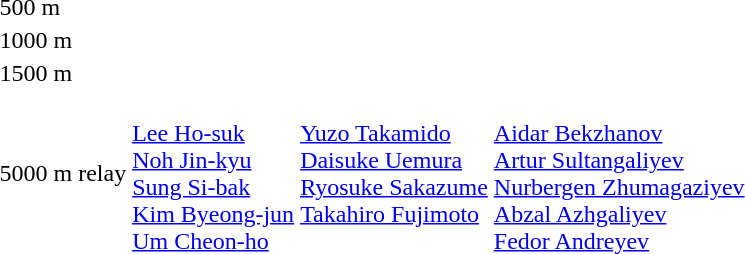<table>
<tr>
<td>500 m<br></td>
<td></td>
<td></td>
<td></td>
</tr>
<tr>
<td>1000 m<br></td>
<td></td>
<td></td>
<td></td>
</tr>
<tr>
<td>1500 m<br></td>
<td></td>
<td></td>
<td></td>
</tr>
<tr>
<td>5000 m relay<br></td>
<td><br><a href='#'>Lee Ho-suk</a><br><a href='#'>Noh Jin-kyu</a><br><a href='#'>Sung Si-bak</a><br><a href='#'>Kim Byeong-jun</a><br><a href='#'>Um Cheon-ho</a></td>
<td valign=top><br><a href='#'>Yuzo Takamido</a><br><a href='#'>Daisuke Uemura</a><br><a href='#'>Ryosuke Sakazume</a><br><a href='#'>Takahiro Fujimoto</a></td>
<td><br><a href='#'>Aidar Bekzhanov</a><br><a href='#'>Artur Sultangaliyev</a><br><a href='#'>Nurbergen Zhumagaziyev</a><br><a href='#'>Abzal Azhgaliyev</a><br><a href='#'>Fedor Andreyev</a></td>
</tr>
</table>
